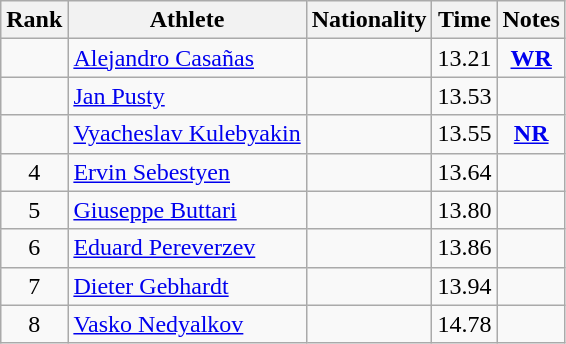<table class="wikitable sortable" style="text-align:center">
<tr>
<th>Rank</th>
<th>Athlete</th>
<th>Nationality</th>
<th>Time</th>
<th>Notes</th>
</tr>
<tr>
<td></td>
<td align=left><a href='#'>Alejandro Casañas</a></td>
<td align=left></td>
<td>13.21</td>
<td><strong><a href='#'>WR</a></strong></td>
</tr>
<tr>
<td></td>
<td align=left><a href='#'>Jan Pusty</a></td>
<td align=left></td>
<td>13.53</td>
<td></td>
</tr>
<tr>
<td></td>
<td align=left><a href='#'>Vyacheslav Kulebyakin</a></td>
<td align=left></td>
<td>13.55</td>
<td><strong><a href='#'>NR</a></strong></td>
</tr>
<tr>
<td>4</td>
<td align=left><a href='#'>Ervin Sebestyen</a></td>
<td align=left></td>
<td>13.64</td>
<td></td>
</tr>
<tr>
<td>5</td>
<td align=left><a href='#'>Giuseppe Buttari</a></td>
<td align=left></td>
<td>13.80</td>
<td></td>
</tr>
<tr>
<td>6</td>
<td align=left><a href='#'>Eduard Pereverzev</a></td>
<td align=left></td>
<td>13.86</td>
<td></td>
</tr>
<tr>
<td>7</td>
<td align=left><a href='#'>Dieter Gebhardt</a></td>
<td align=left></td>
<td>13.94</td>
<td></td>
</tr>
<tr>
<td>8</td>
<td align=left><a href='#'>Vasko Nedyalkov</a></td>
<td align=left></td>
<td>14.78</td>
<td></td>
</tr>
</table>
